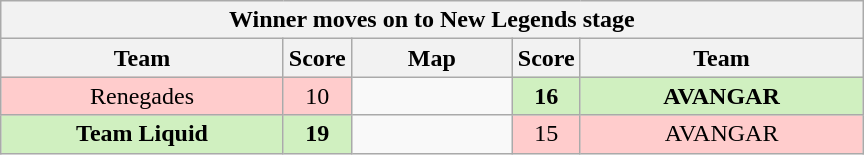<table class="wikitable" style="text-align: center;">
<tr>
<th colspan=5>Winner moves on to New Legends stage</th>
</tr>
<tr>
<th width="181px">Team</th>
<th width="20px">Score</th>
<th width="100px">Map</th>
<th width="20px">Score</th>
<th width="181px">Team</th>
</tr>
<tr>
<td style="background: #FFCCCC;">Renegades</td>
<td style="background: #FFCCCC;">10</td>
<td></td>
<td style="background: #D0F0C0;"><strong>16</strong></td>
<td style="background: #D0F0C0;"><strong>AVANGAR</strong></td>
</tr>
<tr>
<td style="background: #D0F0C0;"><strong>Team Liquid</strong></td>
<td style="background: #D0F0C0;"><strong>19</strong></td>
<td></td>
<td style="background: #FFCCCC;">15</td>
<td style="background: #FFCCCC;">AVANGAR</td>
</tr>
</table>
